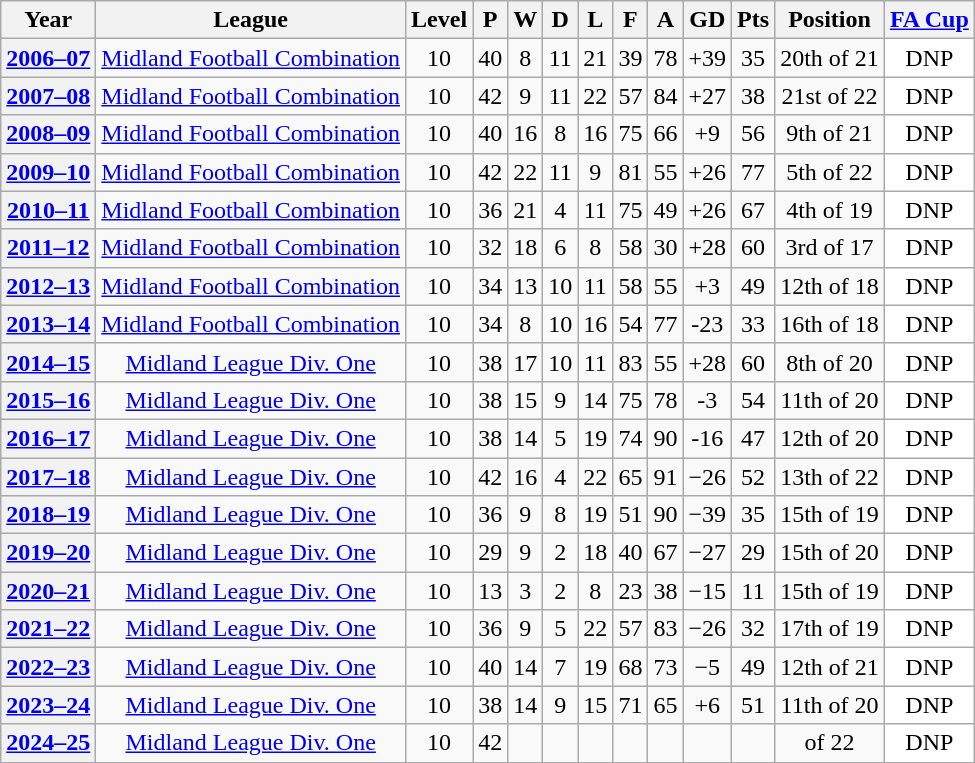<table class="wikitable">
<tr>
<th>Year</th>
<th>League</th>
<th>Level</th>
<th>P</th>
<th>W</th>
<th>D</th>
<th>L</th>
<th>F</th>
<th>A</th>
<th>GD</th>
<th>Pts</th>
<th>Position</th>
<th><a href='#'>FA Cup</a></th>
</tr>
<tr align="center">
<th><a href='#'>2006–07</a></th>
<td><a href='#'>Midland Football Combination</a></td>
<td>10</td>
<td>40</td>
<td>8</td>
<td>11</td>
<td>21</td>
<td>39</td>
<td>78</td>
<td>+39</td>
<td>35</td>
<td>20th of 21</td>
<td bgcolor="white">DNP</td>
</tr>
<tr align="center">
<th><a href='#'>2007–08</a></th>
<td><a href='#'>Midland Football Combination</a></td>
<td>10</td>
<td>42</td>
<td>9</td>
<td>11</td>
<td>22</td>
<td>57</td>
<td>84</td>
<td>+27</td>
<td>38</td>
<td>21st of 22</td>
<td bgcolor="white">DNP</td>
</tr>
<tr align="center">
<th><a href='#'>2008–09</a></th>
<td><a href='#'>Midland Football Combination</a></td>
<td>10</td>
<td>40</td>
<td>16</td>
<td>8</td>
<td>16</td>
<td>75</td>
<td>66</td>
<td>+9</td>
<td>56</td>
<td>9th of 21</td>
<td bgcolor="white">DNP</td>
</tr>
<tr align="center">
<th><a href='#'>2009–10</a></th>
<td><a href='#'>Midland Football Combination</a></td>
<td>10</td>
<td>42</td>
<td>22</td>
<td>11</td>
<td>9</td>
<td>81</td>
<td>55</td>
<td>+26</td>
<td>77</td>
<td>5th of 22</td>
<td bgcolor="white">DNP</td>
</tr>
<tr align="center">
<th><a href='#'>2010–11</a></th>
<td><a href='#'>Midland Football Combination</a></td>
<td>10</td>
<td>36</td>
<td>21</td>
<td>4</td>
<td>11</td>
<td>75</td>
<td>49</td>
<td>+26</td>
<td>67</td>
<td>4th of 19</td>
<td bgcolor="white">DNP</td>
</tr>
<tr align="center">
<th><a href='#'>2011–12</a></th>
<td><a href='#'>Midland Football Combination</a></td>
<td>10</td>
<td>32</td>
<td>18</td>
<td>6</td>
<td>8</td>
<td>58</td>
<td>30</td>
<td>+28</td>
<td>60</td>
<td>3rd of 17</td>
<td bgcolor="white">DNP</td>
</tr>
<tr align="center">
<th><a href='#'>2012–13</a></th>
<td><a href='#'>Midland Football Combination</a></td>
<td>10</td>
<td>34</td>
<td>13</td>
<td>10</td>
<td>11</td>
<td>58</td>
<td>55</td>
<td>+3</td>
<td>49</td>
<td>12th of 18</td>
<td bgcolor="white">DNP</td>
</tr>
<tr align="center">
<th><a href='#'>2013–14</a></th>
<td><a href='#'>Midland Football Combination</a></td>
<td>10</td>
<td>34</td>
<td>8</td>
<td>10</td>
<td>16</td>
<td>54</td>
<td>77</td>
<td>-23</td>
<td>33 </td>
<td>16th of 18 </td>
<td bgcolor="white">DNP</td>
</tr>
<tr align="center">
<th><a href='#'>2014–15</a></th>
<td><a href='#'>Midland League Div. One</a></td>
<td>10</td>
<td>38</td>
<td>17</td>
<td>10</td>
<td>11</td>
<td>83</td>
<td>55</td>
<td>+28</td>
<td>60 </td>
<td>8th of 20 </td>
<td bgcolor="white">DNP</td>
</tr>
<tr align="center">
<th><a href='#'>2015–16</a></th>
<td><a href='#'>Midland League Div. One</a></td>
<td>10</td>
<td>38</td>
<td>15</td>
<td>9</td>
<td>14</td>
<td>75</td>
<td>78</td>
<td>-3</td>
<td>54</td>
<td>11th of 20</td>
<td bgcolor="white">DNP</td>
</tr>
<tr align="center">
<th><a href='#'>2016–17</a></th>
<td><a href='#'>Midland League Div. One</a></td>
<td>10</td>
<td>38</td>
<td>14</td>
<td>5</td>
<td>19</td>
<td>74</td>
<td>90</td>
<td>-16</td>
<td>47</td>
<td>12th of 20</td>
<td bgcolor="white">DNP</td>
</tr>
<tr align="center">
<th><a href='#'>2017–18</a></th>
<td><a href='#'>Midland League Div. One</a></td>
<td>10</td>
<td>42</td>
<td>16</td>
<td>4</td>
<td>22</td>
<td>65</td>
<td>91</td>
<td>−26</td>
<td>52</td>
<td>13th of 22</td>
<td bgcolor="white">DNP</td>
</tr>
<tr align="center">
<th><a href='#'>2018–19</a></th>
<td><a href='#'>Midland League Div. One</a></td>
<td>10</td>
<td>36</td>
<td>9</td>
<td>8</td>
<td>19</td>
<td>51</td>
<td>90</td>
<td>−39</td>
<td>35</td>
<td>15th of 19</td>
<td bgcolor="white">DNP</td>
</tr>
<tr align="center">
<th><a href='#'>2019–20</a></th>
<td><a href='#'>Midland League Div. One</a></td>
<td>10</td>
<td>29</td>
<td>9</td>
<td>2</td>
<td>18</td>
<td>40</td>
<td>67</td>
<td>−27</td>
<td>29</td>
<td>15th of 20</td>
<td bgcolor="white">DNP</td>
</tr>
<tr align="center">
<th><a href='#'>2020–21</a></th>
<td><a href='#'>Midland League Div. One</a></td>
<td>10</td>
<td>13</td>
<td>3</td>
<td>2</td>
<td>8</td>
<td>23</td>
<td>38</td>
<td>−15</td>
<td>11</td>
<td>15th of 19</td>
<td bgcolor="white">DNP</td>
</tr>
<tr align="center">
<th><a href='#'>2021–22</a></th>
<td><a href='#'>Midland League Div. One</a></td>
<td>10</td>
<td>36</td>
<td>9</td>
<td>5</td>
<td>22</td>
<td>57</td>
<td>83</td>
<td>−26</td>
<td>32</td>
<td>17th of 19</td>
<td bgcolor="white">DNP</td>
</tr>
<tr align="center">
<th><a href='#'>2022–23</a></th>
<td><a href='#'>Midland League Div. One</a></td>
<td>10</td>
<td>40</td>
<td>14</td>
<td>7</td>
<td>19</td>
<td>68</td>
<td>73</td>
<td>−5</td>
<td>49</td>
<td>12th of 21</td>
<td bgcolor="white">DNP</td>
</tr>
<tr align="center">
<th><a href='#'>2023–24</a></th>
<td><a href='#'>Midland League Div. One</a></td>
<td>10</td>
<td>38</td>
<td>14</td>
<td>9</td>
<td>15</td>
<td>71</td>
<td>65</td>
<td>+6</td>
<td>51</td>
<td>11th of 20</td>
<td bgcolor="white">DNP</td>
</tr>
<tr align="center">
<th><a href='#'>2024–25</a></th>
<td><a href='#'>Midland League Div. One</a></td>
<td>10</td>
<td>42</td>
<td></td>
<td></td>
<td></td>
<td></td>
<td></td>
<td></td>
<td></td>
<td>of 22</td>
<td bgcolor="white">DNP</td>
</tr>
</table>
